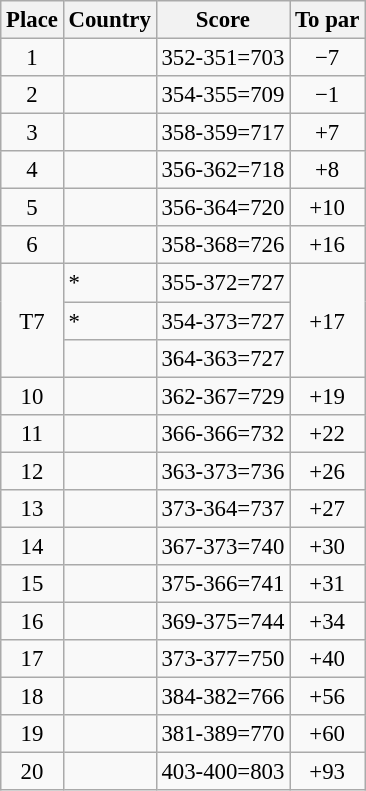<table class="wikitable" style="font-size:95%;">
<tr>
<th>Place</th>
<th>Country</th>
<th>Score</th>
<th>To par</th>
</tr>
<tr>
<td align=center>1</td>
<td></td>
<td align=center>352-351=703</td>
<td align="center">−7</td>
</tr>
<tr>
<td align=center>2</td>
<td></td>
<td align="center">354-355=709</td>
<td align="center">−1</td>
</tr>
<tr>
<td align=center>3</td>
<td></td>
<td align="center">358-359=717</td>
<td align="center">+7</td>
</tr>
<tr>
<td align=center>4</td>
<td></td>
<td align="center">356-362=718</td>
<td align="center">+8</td>
</tr>
<tr>
<td align=center>5</td>
<td></td>
<td align="center">356-364=720</td>
<td align="center">+10</td>
</tr>
<tr>
<td align=center>6</td>
<td></td>
<td align="center">358-368=726</td>
<td align="center">+16</td>
</tr>
<tr>
<td rowspan="3" align="center">T7</td>
<td> *</td>
<td align="center">355-372=727</td>
<td rowspan="3" align="center">+17</td>
</tr>
<tr>
<td> *</td>
<td align="center">354-373=727</td>
</tr>
<tr>
<td></td>
<td align="center">364-363=727</td>
</tr>
<tr>
<td align="center">10</td>
<td></td>
<td align="center">362-367=729</td>
<td align="center">+19</td>
</tr>
<tr>
<td align="center">11</td>
<td></td>
<td align="center">366-366=732</td>
<td align="center">+22</td>
</tr>
<tr>
<td align="center">12</td>
<td></td>
<td align="center">363-373=736</td>
<td align="center">+26</td>
</tr>
<tr>
<td align="center">13</td>
<td></td>
<td align="center">373-364=737</td>
<td align="center">+27</td>
</tr>
<tr>
<td align="center">14</td>
<td></td>
<td align="center">367-373=740</td>
<td align="center">+30</td>
</tr>
<tr>
<td align="center">15</td>
<td></td>
<td align="center">375-366=741</td>
<td align="center">+31</td>
</tr>
<tr>
<td align=center>16</td>
<td></td>
<td align=center>369-375=744</td>
<td align=center>+34</td>
</tr>
<tr>
<td align=center>17</td>
<td></td>
<td align=center>373-377=750</td>
<td align=center>+40</td>
</tr>
<tr>
<td align=center>18</td>
<td></td>
<td>384-382=766</td>
<td align=center>+56</td>
</tr>
<tr>
<td align=center>19</td>
<td></td>
<td align=center>381-389=770</td>
<td align=center>+60</td>
</tr>
<tr>
<td align=center>20</td>
<td></td>
<td align=center>403-400=803</td>
<td align=center>+93</td>
</tr>
</table>
